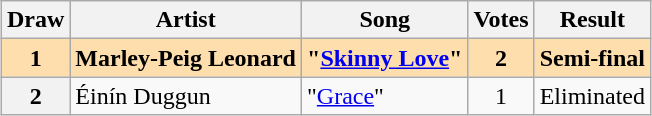<table class="sortable wikitable plainrowheaders" style="margin: 1em auto 1em auto;">
<tr>
<th scope="col">Draw</th>
<th scope="col">Artist</th>
<th scope="col">Song </th>
<th scope="col">Votes</th>
<th scope="col">Result</th>
</tr>
<tr style="font-weight: bold; background:navajowhite;">
<th scope="row" style="text-align:center; font-weight:bold; background:navajowhite">1</th>
<td>Marley-Peig Leonard</td>
<td>"<a href='#'>Skinny Love</a>" </td>
<td align="center">2</td>
<td>Semi-final</td>
</tr>
<tr>
<th scope="row" style="text-align:center;">2</th>
<td>Éinín Duggun</td>
<td>"<a href='#'>Grace</a>" </td>
<td align="center">1</td>
<td>Eliminated</td>
</tr>
</table>
